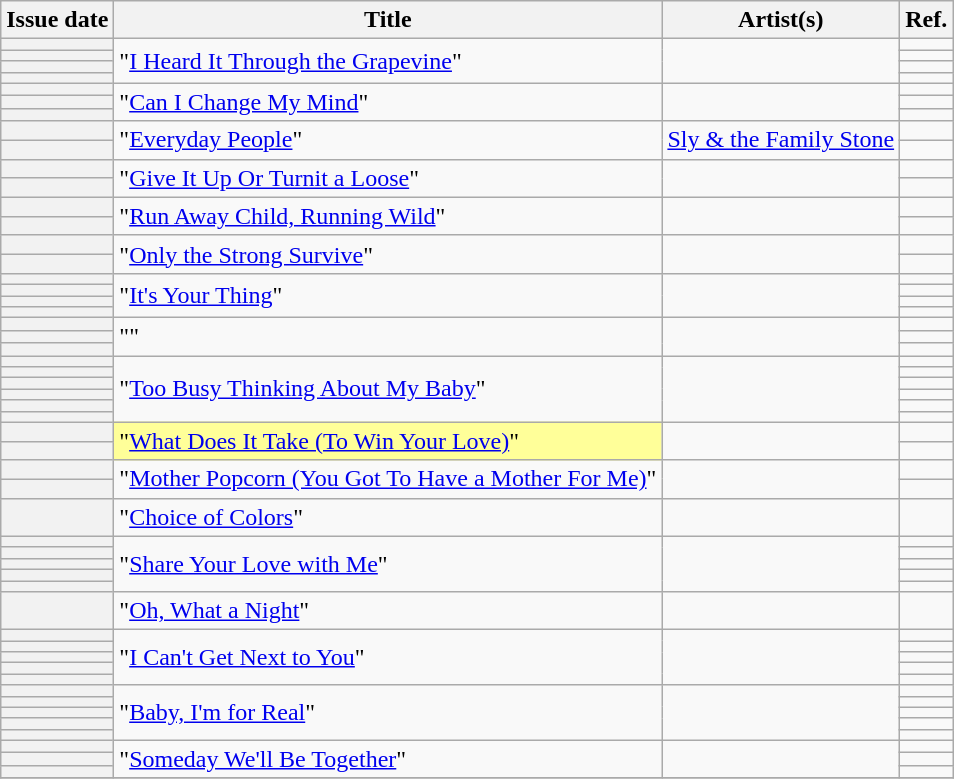<table class="wikitable sortable plainrowheaders">
<tr>
<th scope="col">Issue date</th>
<th scope="col">Title</th>
<th scope="col">Artist(s)</th>
<th scope="col" class="unsortable">Ref.</th>
</tr>
<tr>
<th scope=row></th>
<td rowspan="4">"<a href='#'>I Heard It Through the Grapevine</a>"</td>
<td rowspan="4"></td>
<td align=center></td>
</tr>
<tr>
<th scope=row></th>
<td align=center></td>
</tr>
<tr>
<th scope=row></th>
<td align=center></td>
</tr>
<tr>
<th scope=row></th>
<td align=center></td>
</tr>
<tr>
<th scope=row></th>
<td rowspan="3">"<a href='#'>Can I Change My Mind</a>"</td>
<td rowspan="3"></td>
<td align=center></td>
</tr>
<tr>
<th scope=row></th>
<td align=center></td>
</tr>
<tr>
<th scope=row></th>
<td align=center></td>
</tr>
<tr>
<th scope=row></th>
<td rowspan="2">"<a href='#'>Everyday People</a>"</td>
<td rowspan="2"><a href='#'>Sly & the Family Stone</a></td>
<td align=center></td>
</tr>
<tr>
<th scope=row></th>
<td align=center></td>
</tr>
<tr>
<th scope=row></th>
<td rowspan="2">"<a href='#'>Give It Up Or Turnit a Loose</a>"</td>
<td rowspan="2"></td>
<td align=center></td>
</tr>
<tr>
<th scope=row></th>
<td align=center></td>
</tr>
<tr>
<th scope=row></th>
<td rowspan="2">"<a href='#'>Run Away Child, Running Wild</a>"</td>
<td rowspan="2"></td>
<td align=center></td>
</tr>
<tr>
<th scope=row></th>
<td align=center></td>
</tr>
<tr>
<th scope=row></th>
<td rowspan="2">"<a href='#'>Only the Strong Survive</a>"</td>
<td rowspan="2"></td>
<td align=center></td>
</tr>
<tr>
<th scope=row></th>
<td align=center></td>
</tr>
<tr>
<th scope=row></th>
<td rowspan="4">"<a href='#'>It's Your Thing</a>"</td>
<td rowspan="4"></td>
<td align=center></td>
</tr>
<tr>
<th scope=row></th>
<td align=center></td>
</tr>
<tr>
<th scope=row></th>
<td align=center></td>
</tr>
<tr>
<th scope=row></th>
<td align=center></td>
</tr>
<tr>
<th scope=row></th>
<td rowspan="3">""</td>
<td rowspan="3"></td>
<td align=center></td>
</tr>
<tr>
<th scope=row></th>
<td align=center></td>
</tr>
<tr>
<th scope=row></th>
<td align=center></td>
</tr>
<tr>
<th scope=row></th>
<td rowspan="6">"<a href='#'>Too Busy Thinking About My Baby</a>"</td>
<td rowspan="6"></td>
<td align=center></td>
</tr>
<tr>
<th scope=row></th>
<td align=center></td>
</tr>
<tr>
<th scope=row></th>
<td align=center></td>
</tr>
<tr>
<th scope=row></th>
<td align=center></td>
</tr>
<tr>
<th scope=row></th>
<td align=center></td>
</tr>
<tr>
<th scope=row></th>
<td align=center></td>
</tr>
<tr>
<th scope=row></th>
<td bgcolor=#FFFF99 rowspan="2">"<a href='#'>What Does It Take (To Win Your Love)</a>" </td>
<td rowspan="2"></td>
<td align=center></td>
</tr>
<tr>
<th scope=row></th>
<td align=center></td>
</tr>
<tr>
<th scope=row></th>
<td rowspan="2">"<a href='#'>Mother Popcorn (You Got To Have a Mother For Me)</a>"</td>
<td rowspan="2"></td>
<td align=center></td>
</tr>
<tr>
<th scope=row></th>
<td align=center></td>
</tr>
<tr>
<th scope=row></th>
<td>"<a href='#'>Choice of Colors</a>"</td>
<td></td>
<td align=center></td>
</tr>
<tr>
<th scope=row></th>
<td rowspan="5">"<a href='#'>Share Your Love with Me</a>"</td>
<td rowspan="5"></td>
<td align=center></td>
</tr>
<tr>
<th scope=row></th>
<td align=center></td>
</tr>
<tr>
<th scope=row></th>
<td align=center></td>
</tr>
<tr>
<th scope=row></th>
<td align=center></td>
</tr>
<tr>
<th scope=row></th>
<td align=center></td>
</tr>
<tr>
<th scope=row></th>
<td>"<a href='#'>Oh, What a Night</a>"</td>
<td></td>
<td align=center></td>
</tr>
<tr>
<th scope=row></th>
<td rowspan="5">"<a href='#'>I Can't Get Next to You</a>"</td>
<td rowspan="5"></td>
<td align=center></td>
</tr>
<tr>
<th scope=row></th>
<td align=center></td>
</tr>
<tr>
<th scope=row></th>
<td align=center></td>
</tr>
<tr>
<th scope=row></th>
<td align=center></td>
</tr>
<tr>
<th scope=row></th>
<td align=center></td>
</tr>
<tr>
<th scope=row></th>
<td rowspan="5">"<a href='#'>Baby, I'm for Real</a>"</td>
<td rowspan="5"></td>
<td align=center></td>
</tr>
<tr>
<th scope=row></th>
<td align=center></td>
</tr>
<tr>
<th scope=row></th>
<td align=center></td>
</tr>
<tr>
<th scope=row></th>
<td align=center></td>
</tr>
<tr>
<th scope=row></th>
<td align=center></td>
</tr>
<tr>
<th scope=row></th>
<td rowspan="3">"<a href='#'>Someday We'll Be Together</a>"</td>
<td rowspan="3"></td>
<td align=center></td>
</tr>
<tr>
<th scope=row></th>
<td align=center></td>
</tr>
<tr>
<th scope=row></th>
<td align=center></td>
</tr>
<tr>
</tr>
</table>
